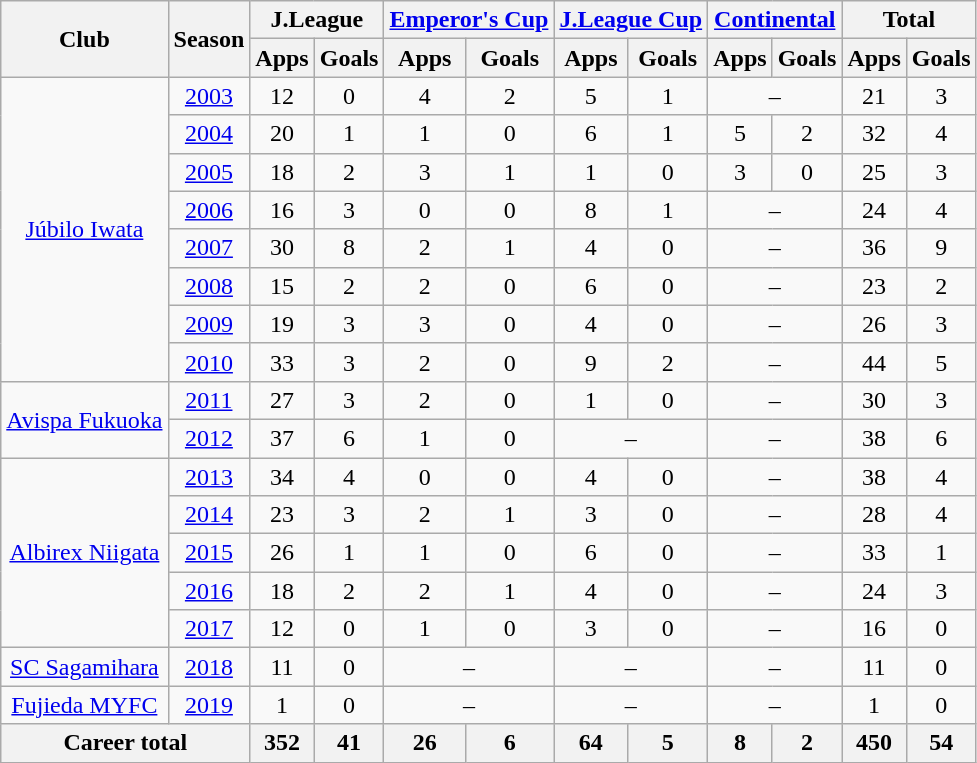<table class="wikitable" style="text-align:center">
<tr>
<th rowspan="2">Club</th>
<th rowspan="2">Season</th>
<th colspan="2">J.League</th>
<th colspan="2"><a href='#'>Emperor's Cup</a></th>
<th colspan="2"><a href='#'>J.League Cup</a></th>
<th colspan="2"><a href='#'>Continental</a></th>
<th colspan="2">Total</th>
</tr>
<tr>
<th>Apps</th>
<th>Goals</th>
<th>Apps</th>
<th>Goals</th>
<th>Apps</th>
<th>Goals</th>
<th>Apps</th>
<th>Goals</th>
<th>Apps</th>
<th>Goals</th>
</tr>
<tr>
<td rowspan="8"><a href='#'>Júbilo Iwata</a></td>
<td><a href='#'>2003</a></td>
<td>12</td>
<td>0</td>
<td>4</td>
<td>2</td>
<td>5</td>
<td>1</td>
<td colspan="2">–</td>
<td>21</td>
<td>3</td>
</tr>
<tr>
<td><a href='#'>2004</a></td>
<td>20</td>
<td>1</td>
<td>1</td>
<td>0</td>
<td>6</td>
<td>1</td>
<td>5</td>
<td>2</td>
<td>32</td>
<td>4</td>
</tr>
<tr>
<td><a href='#'>2005</a></td>
<td>18</td>
<td>2</td>
<td>3</td>
<td>1</td>
<td>1</td>
<td>0</td>
<td>3</td>
<td>0</td>
<td>25</td>
<td>3</td>
</tr>
<tr>
<td><a href='#'>2006</a></td>
<td>16</td>
<td>3</td>
<td>0</td>
<td>0</td>
<td>8</td>
<td>1</td>
<td colspan="2">–</td>
<td>24</td>
<td>4</td>
</tr>
<tr>
<td><a href='#'>2007</a></td>
<td>30</td>
<td>8</td>
<td>2</td>
<td>1</td>
<td>4</td>
<td>0</td>
<td colspan="2">–</td>
<td>36</td>
<td>9</td>
</tr>
<tr>
<td><a href='#'>2008</a></td>
<td>15</td>
<td>2</td>
<td>2</td>
<td>0</td>
<td>6</td>
<td>0</td>
<td colspan="2">–</td>
<td>23</td>
<td>2</td>
</tr>
<tr>
<td><a href='#'>2009</a></td>
<td>19</td>
<td>3</td>
<td>3</td>
<td>0</td>
<td>4</td>
<td>0</td>
<td colspan="2">–</td>
<td>26</td>
<td>3</td>
</tr>
<tr>
<td><a href='#'>2010</a></td>
<td>33</td>
<td>3</td>
<td>2</td>
<td>0</td>
<td>9</td>
<td>2</td>
<td colspan="2">–</td>
<td>44</td>
<td>5</td>
</tr>
<tr>
<td rowspan="2"><a href='#'>Avispa Fukuoka</a></td>
<td><a href='#'>2011</a></td>
<td>27</td>
<td>3</td>
<td>2</td>
<td>0</td>
<td>1</td>
<td>0</td>
<td colspan="2">–</td>
<td>30</td>
<td>3</td>
</tr>
<tr>
<td><a href='#'>2012</a></td>
<td>37</td>
<td>6</td>
<td>1</td>
<td>0</td>
<td colspan="2">–</td>
<td colspan="2">–</td>
<td>38</td>
<td>6</td>
</tr>
<tr>
<td rowspan="5"><a href='#'>Albirex Niigata</a></td>
<td><a href='#'>2013</a></td>
<td>34</td>
<td>4</td>
<td>0</td>
<td>0</td>
<td>4</td>
<td>0</td>
<td colspan="2">–</td>
<td>38</td>
<td>4</td>
</tr>
<tr>
<td><a href='#'>2014</a></td>
<td>23</td>
<td>3</td>
<td>2</td>
<td>1</td>
<td>3</td>
<td>0</td>
<td colspan="2">–</td>
<td>28</td>
<td>4</td>
</tr>
<tr>
<td><a href='#'>2015</a></td>
<td>26</td>
<td>1</td>
<td>1</td>
<td>0</td>
<td>6</td>
<td>0</td>
<td colspan="2">–</td>
<td>33</td>
<td>1</td>
</tr>
<tr>
<td><a href='#'>2016</a></td>
<td>18</td>
<td>2</td>
<td>2</td>
<td>1</td>
<td>4</td>
<td>0</td>
<td colspan="2">–</td>
<td>24</td>
<td>3</td>
</tr>
<tr>
<td><a href='#'>2017</a></td>
<td>12</td>
<td>0</td>
<td>1</td>
<td>0</td>
<td>3</td>
<td>0</td>
<td colspan="2">–</td>
<td>16</td>
<td>0</td>
</tr>
<tr>
<td><a href='#'>SC Sagamihara</a></td>
<td><a href='#'>2018</a></td>
<td>11</td>
<td>0</td>
<td colspan="2">–</td>
<td colspan="2">–</td>
<td colspan="2">–</td>
<td>11</td>
<td>0</td>
</tr>
<tr>
<td><a href='#'>Fujieda MYFC</a></td>
<td><a href='#'>2019</a></td>
<td>1</td>
<td>0</td>
<td colspan="2">–</td>
<td colspan="2">–</td>
<td colspan="2">–</td>
<td>1</td>
<td>0</td>
</tr>
<tr>
<th colspan="2">Career total</th>
<th>352</th>
<th>41</th>
<th>26</th>
<th>6</th>
<th>64</th>
<th>5</th>
<th>8</th>
<th>2</th>
<th>450</th>
<th>54</th>
</tr>
</table>
